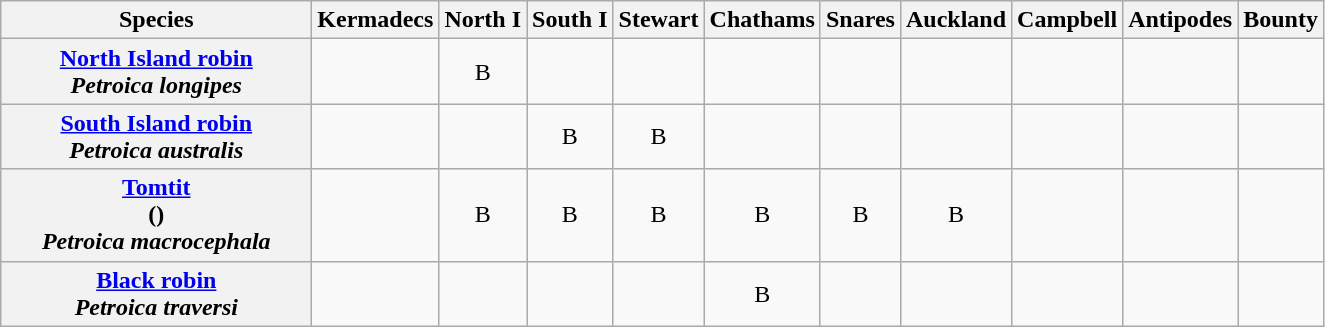<table class="wikitable" style="text-align:center">
<tr>
<th width="200">Species</th>
<th>Kermadecs</th>
<th>North I</th>
<th>South I</th>
<th>Stewart</th>
<th>Chathams</th>
<th>Snares</th>
<th>Auckland</th>
<th>Campbell</th>
<th>Antipodes</th>
<th>Bounty</th>
</tr>
<tr>
<th><a href='#'>North Island robin</a><br><em>Petroica longipes</em></th>
<td></td>
<td>B</td>
<td></td>
<td></td>
<td></td>
<td></td>
<td></td>
<td></td>
<td></td>
<td></td>
</tr>
<tr>
<th><a href='#'>South Island robin</a><br><em>Petroica australis</em></th>
<td></td>
<td></td>
<td>B</td>
<td>B</td>
<td></td>
<td></td>
<td></td>
<td></td>
<td></td>
<td></td>
</tr>
<tr>
<th><a href='#'>Tomtit</a><br>()<br><em>Petroica macrocephala</em></th>
<td></td>
<td>B</td>
<td>B</td>
<td>B</td>
<td>B</td>
<td>B</td>
<td>B</td>
<td></td>
<td></td>
<td></td>
</tr>
<tr>
<th><a href='#'>Black robin</a><br><em>Petroica traversi</em></th>
<td></td>
<td></td>
<td></td>
<td></td>
<td>B</td>
<td></td>
<td></td>
<td></td>
<td></td>
<td></td>
</tr>
</table>
